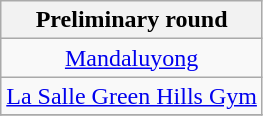<table class="wikitable" style="text-align:center">
<tr>
<th>Preliminary round</th>
</tr>
<tr>
<td><a href='#'>Mandaluyong</a></td>
</tr>
<tr>
<td><a href='#'>La Salle Green Hills Gym</a></td>
</tr>
<tr>
</tr>
</table>
